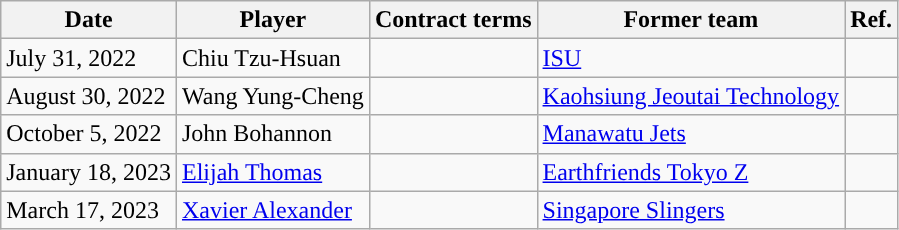<table class="wikitable">
<tr>
<th>Date</th>
<th>Player</th>
<th>Contract terms</th>
<th>Former team</th>
<th>Ref.</th>
</tr>
<tr>
<td>July 31, 2022</td>
<td>Chiu Tzu-Hsuan</td>
<td></td>
<td> <a href='#'>ISU</a></td>
<td></td>
</tr>
<tr>
<td>August 30, 2022</td>
<td>Wang Yung-Cheng</td>
<td></td>
<td> <a href='#'>Kaohsiung Jeoutai Technology</a></td>
<td></td>
</tr>
<tr>
<td>October 5, 2022</td>
<td>John Bohannon</td>
<td></td>
<td> <a href='#'>Manawatu Jets</a></td>
<td></td>
</tr>
<tr>
<td>January 18, 2023</td>
<td><a href='#'>Elijah Thomas</a></td>
<td></td>
<td> <a href='#'>Earthfriends Tokyo Z</a></td>
<td></td>
</tr>
<tr>
<td>March 17, 2023</td>
<td><a href='#'>Xavier Alexander</a></td>
<td></td>
<td> <a href='#'>Singapore Slingers</a></td>
<td></td>
</tr>
</table>
